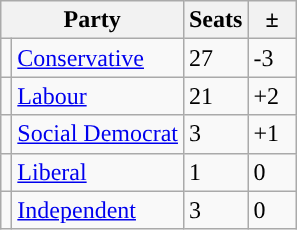<table class="wikitable">
<tr>
<th colspan="2">Party</th>
<th>Seats</th>
<th>  ±  </th>
</tr>
<tr>
<td style="background-color: "></td>
<td><a href='#'>Conservative</a></td>
<td>27</td>
<td>-3</td>
</tr>
<tr>
<td style="background-color: "></td>
<td><a href='#'>Labour</a></td>
<td>21</td>
<td>+2</td>
</tr>
<tr>
<td style="background-color: "></td>
<td><a href='#'>Social Democrat</a></td>
<td>3</td>
<td>+1</td>
</tr>
<tr>
<td style="background-color: "></td>
<td><a href='#'>Liberal</a></td>
<td>1</td>
<td>0</td>
</tr>
<tr>
<td style="backgrouns-color: "></td>
<td><a href='#'>Independent</a></td>
<td>3</td>
<td>0</td>
</tr>
</table>
